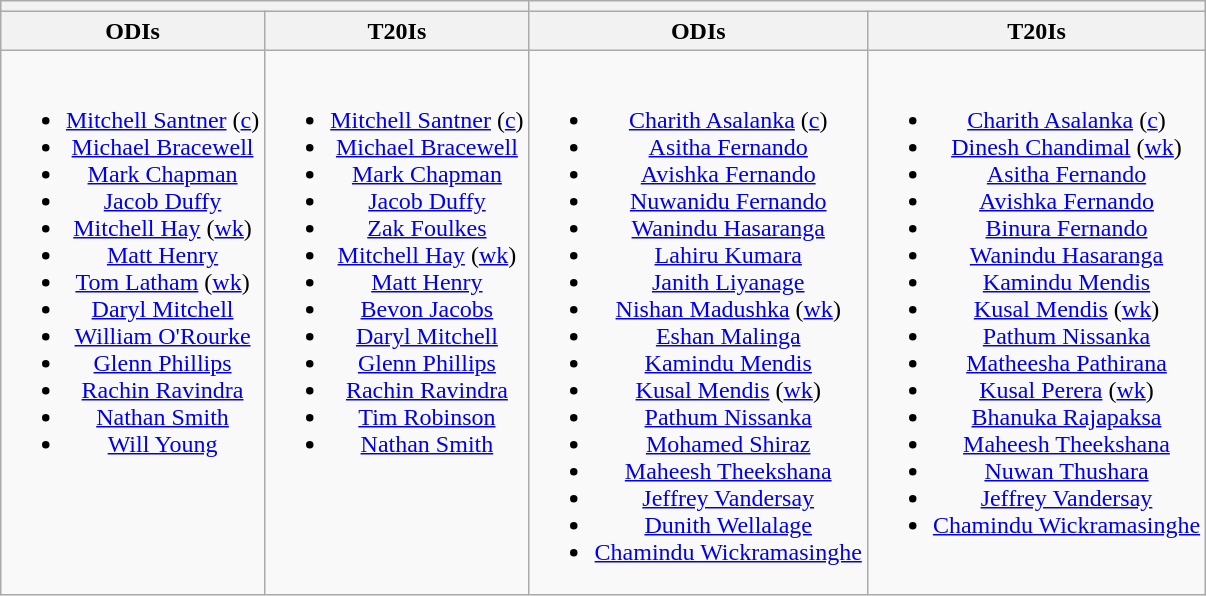<table class="wikitable" style="text-align:center;margin:auto">
<tr>
<th colspan="2"></th>
<th colspan="2"></th>
</tr>
<tr>
<th>ODIs</th>
<th>T20Is</th>
<th>ODIs</th>
<th>T20Is</th>
</tr>
<tr style="vertical-align:top">
<td><br><ul><li><a href='#'>Mitchell Santner</a> (<a href='#'>c</a>)</li><li><a href='#'>Michael Bracewell</a></li><li><a href='#'>Mark Chapman</a></li><li><a href='#'>Jacob Duffy</a></li><li><a href='#'>Mitchell Hay</a> (<a href='#'>wk</a>)</li><li><a href='#'>Matt Henry</a></li><li><a href='#'>Tom Latham</a> (<a href='#'>wk</a>)</li><li><a href='#'>Daryl Mitchell</a></li><li><a href='#'>William O'Rourke</a></li><li><a href='#'>Glenn Phillips</a></li><li><a href='#'>Rachin Ravindra</a></li><li><a href='#'>Nathan Smith</a></li><li><a href='#'>Will Young</a></li></ul></td>
<td><br><ul><li><a href='#'>Mitchell Santner</a> (<a href='#'>c</a>)</li><li><a href='#'>Michael Bracewell</a></li><li><a href='#'>Mark Chapman</a></li><li><a href='#'>Jacob Duffy</a></li><li><a href='#'>Zak Foulkes</a></li><li><a href='#'>Mitchell Hay</a> (<a href='#'>wk</a>)</li><li><a href='#'>Matt Henry</a></li><li><a href='#'>Bevon Jacobs</a></li><li><a href='#'>Daryl Mitchell</a></li><li><a href='#'>Glenn Phillips</a></li><li><a href='#'>Rachin Ravindra</a></li><li><a href='#'>Tim Robinson</a></li><li><a href='#'>Nathan Smith</a></li></ul></td>
<td><br><ul><li><a href='#'>Charith Asalanka</a> (<a href='#'>c</a>)</li><li><a href='#'>Asitha Fernando</a></li><li><a href='#'>Avishka Fernando</a></li><li><a href='#'>Nuwanidu Fernando</a></li><li><a href='#'>Wanindu Hasaranga</a></li><li><a href='#'>Lahiru Kumara</a></li><li><a href='#'>Janith Liyanage</a></li><li><a href='#'>Nishan Madushka</a> (<a href='#'>wk</a>)</li><li><a href='#'>Eshan Malinga</a></li><li><a href='#'>Kamindu Mendis</a></li><li><a href='#'>Kusal Mendis</a> (<a href='#'>wk</a>)</li><li><a href='#'>Pathum Nissanka</a></li><li><a href='#'>Mohamed Shiraz</a></li><li><a href='#'>Maheesh Theekshana</a></li><li><a href='#'>Jeffrey Vandersay</a></li><li><a href='#'>Dunith Wellalage</a></li><li><a href='#'>Chamindu Wickramasinghe</a></li></ul></td>
<td><br><ul><li><a href='#'>Charith Asalanka</a> (<a href='#'>c</a>)</li><li><a href='#'>Dinesh Chandimal</a> (<a href='#'>wk</a>)</li><li><a href='#'>Asitha Fernando</a></li><li><a href='#'>Avishka Fernando</a></li><li><a href='#'>Binura Fernando</a></li><li><a href='#'>Wanindu Hasaranga</a></li><li><a href='#'>Kamindu Mendis</a></li><li><a href='#'>Kusal Mendis</a> (<a href='#'>wk</a>)</li><li><a href='#'>Pathum Nissanka</a></li><li><a href='#'>Matheesha Pathirana</a></li><li><a href='#'>Kusal Perera</a> (<a href='#'>wk</a>)</li><li><a href='#'>Bhanuka Rajapaksa</a></li><li><a href='#'>Maheesh Theekshana</a></li><li><a href='#'>Nuwan Thushara</a></li><li><a href='#'>Jeffrey Vandersay</a></li><li><a href='#'>Chamindu Wickramasinghe</a></li></ul></td>
</tr>
</table>
